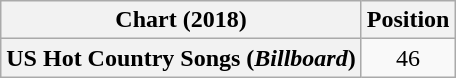<table class="wikitable sortable plainrowheaders" style="text-align:center">
<tr>
<th scope="col">Chart (2018)</th>
<th scope="col">Position</th>
</tr>
<tr>
<th scope="row">US Hot Country Songs (<em>Billboard</em>)</th>
<td>46</td>
</tr>
</table>
